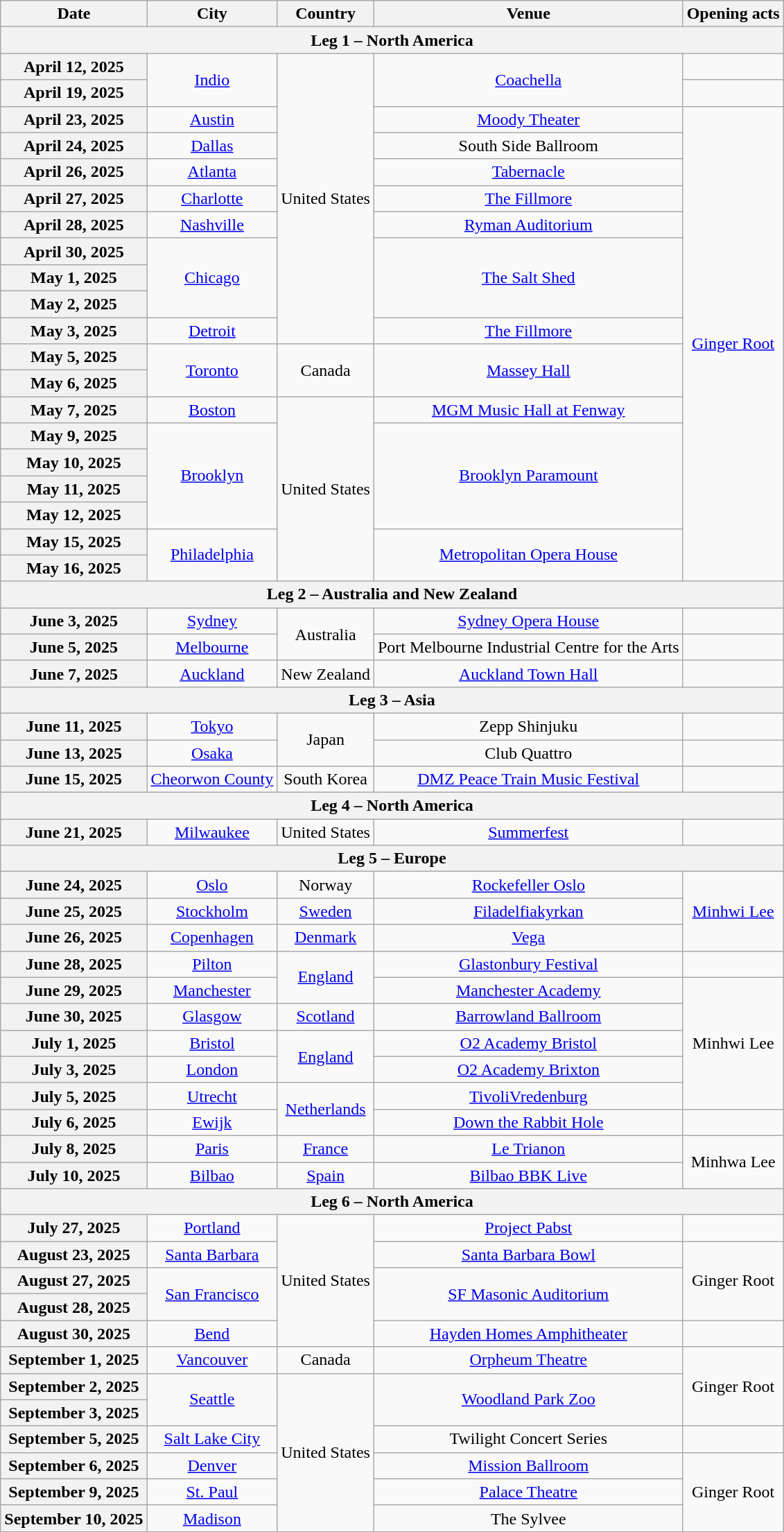<table class="wikitable plainrowheaders" style="text-align:center;">
<tr>
<th scope="col">Date</th>
<th scope="col">City</th>
<th scope="col">Country</th>
<th scope="col">Venue</th>
<th scope="col">Opening acts</th>
</tr>
<tr>
<th colspan="5">Leg 1 – North America</th>
</tr>
<tr>
<th scope="row">April 12, 2025</th>
<td rowspan="2"><a href='#'>Indio</a></td>
<td rowspan="11">United States</td>
<td rowspan="2"><a href='#'>Coachella</a></td>
<td></td>
</tr>
<tr>
<th scope="row">April 19, 2025</th>
<td></td>
</tr>
<tr>
<th scope="row">April 23, 2025</th>
<td><a href='#'>Austin</a></td>
<td><a href='#'>Moody Theater</a></td>
<td rowspan="18"><a href='#'>Ginger Root</a></td>
</tr>
<tr>
<th scope="row">April 24, 2025</th>
<td><a href='#'>Dallas</a></td>
<td>South Side Ballroom</td>
</tr>
<tr>
<th scope="row">April 26, 2025</th>
<td><a href='#'>Atlanta</a></td>
<td><a href='#'>Tabernacle</a></td>
</tr>
<tr>
<th scope="row">April 27, 2025</th>
<td><a href='#'>Charlotte</a></td>
<td><a href='#'>The Fillmore</a></td>
</tr>
<tr>
<th scope="row">April 28, 2025</th>
<td><a href='#'>Nashville</a></td>
<td><a href='#'>Ryman Auditorium</a></td>
</tr>
<tr>
<th scope="row">April 30, 2025</th>
<td rowspan="3"><a href='#'>Chicago</a></td>
<td rowspan="3"><a href='#'>The Salt Shed</a></td>
</tr>
<tr>
<th scope="row">May 1, 2025</th>
</tr>
<tr>
<th scope="row">May 2, 2025</th>
</tr>
<tr>
<th scope="row">May 3, 2025</th>
<td><a href='#'>Detroit</a></td>
<td><a href='#'>The Fillmore</a></td>
</tr>
<tr>
<th scope="row">May 5, 2025</th>
<td rowspan="2"><a href='#'>Toronto</a></td>
<td rowspan="2">Canada</td>
<td rowspan="2"><a href='#'>Massey Hall</a></td>
</tr>
<tr>
<th scope="row">May 6, 2025</th>
</tr>
<tr>
<th scope="row">May 7, 2025</th>
<td><a href='#'>Boston</a></td>
<td rowspan="7">United States</td>
<td><a href='#'>MGM Music Hall at Fenway</a></td>
</tr>
<tr>
<th scope="row">May 9, 2025</th>
<td rowspan="4"><a href='#'>Brooklyn</a></td>
<td rowspan="4"><a href='#'>Brooklyn Paramount</a></td>
</tr>
<tr>
<th scope="row">May 10, 2025</th>
</tr>
<tr>
<th scope="row">May 11, 2025</th>
</tr>
<tr>
<th scope="row">May 12, 2025</th>
</tr>
<tr>
<th scope="row">May 15, 2025</th>
<td rowspan="2"><a href='#'>Philadelphia</a></td>
<td rowspan="2"><a href='#'>Metropolitan Opera House</a></td>
</tr>
<tr>
<th scope="row">May 16, 2025</th>
</tr>
<tr>
<th colspan="5">Leg 2 – Australia and New Zealand</th>
</tr>
<tr>
<th scope="row">June 3, 2025</th>
<td><a href='#'>Sydney</a></td>
<td rowspan="2">Australia</td>
<td><a href='#'>Sydney Opera House</a></td>
<td></td>
</tr>
<tr>
<th scope="row">June 5, 2025</th>
<td><a href='#'>Melbourne</a></td>
<td>Port Melbourne Industrial Centre for the Arts</td>
<td></td>
</tr>
<tr>
<th scope="row">June 7, 2025</th>
<td><a href='#'>Auckland</a></td>
<td rowspan="1">New Zealand</td>
<td><a href='#'>Auckland Town Hall</a></td>
<td></td>
</tr>
<tr>
<th colspan="5">Leg 3 – Asia</th>
</tr>
<tr>
<th scope="row">June 11, 2025</th>
<td><a href='#'>Tokyo</a></td>
<td rowspan="2">Japan</td>
<td>Zepp Shinjuku</td>
<td></td>
</tr>
<tr>
<th scope="row">June 13, 2025</th>
<td><a href='#'>Osaka</a></td>
<td>Club Quattro</td>
<td></td>
</tr>
<tr>
<th scope="row">June 15, 2025</th>
<td><a href='#'>Cheorwon County</a></td>
<td rowspan="1">South Korea</td>
<td><a href='#'>DMZ Peace Train Music Festival</a></td>
<td></td>
</tr>
<tr>
<th colspan="5">Leg 4 – North America</th>
</tr>
<tr>
<th scope="row">June 21, 2025</th>
<td><a href='#'>Milwaukee</a></td>
<td rowspan="1">United States</td>
<td><a href='#'>Summerfest</a></td>
<td></td>
</tr>
<tr>
<th colspan="5">Leg 5 – Europe</th>
</tr>
<tr>
<th scope="row">June 24, 2025</th>
<td rowspan="1"><a href='#'>Oslo</a></td>
<td rowspan="1"=>Norway</td>
<td><a href='#'>Rockefeller Oslo</a></td>
<td rowspan="3"><a href='#'>Minhwi Lee</a></td>
</tr>
<tr>
<th scope="row">June 25, 2025</th>
<td><a href='#'>Stockholm</a></td>
<td><a href='#'>Sweden</a></td>
<td><a href='#'>Filadelfiakyrkan</a></td>
</tr>
<tr>
<th scope="row">June 26, 2025</th>
<td rowspan="1"><a href='#'>Copenhagen</a></td>
<td><a href='#'>Denmark</a></td>
<td><a href='#'>Vega</a></td>
</tr>
<tr>
<th scope="row">June 28, 2025</th>
<td><a href='#'>Pilton</a></td>
<td rowspan="2"><a href='#'>England</a></td>
<td><a href='#'>Glastonbury Festival</a></td>
<td></td>
</tr>
<tr>
<th scope="row">June 29, 2025</th>
<td><a href='#'>Manchester</a></td>
<td><a href='#'>Manchester Academy</a></td>
<td rowspan="5">Minhwi Lee</td>
</tr>
<tr>
<th scope="row">June 30, 2025</th>
<td rowspan="1"><a href='#'>Glasgow</a></td>
<td><a href='#'>Scotland</a></td>
<td><a href='#'>Barrowland Ballroom</a></td>
</tr>
<tr>
<th scope="row">July 1, 2025</th>
<td><a href='#'>Bristol</a></td>
<td rowspan="2"><a href='#'>England</a></td>
<td><a href='#'>O2 Academy Bristol</a></td>
</tr>
<tr>
<th scope="row">July 3, 2025</th>
<td><a href='#'>London</a></td>
<td><a href='#'>O2 Academy Brixton</a></td>
</tr>
<tr>
<th scope="row">July 5, 2025</th>
<td><a href='#'>Utrecht</a></td>
<td rowspan="2"><a href='#'>Netherlands</a></td>
<td><a href='#'>TivoliVredenburg</a></td>
</tr>
<tr>
<th scope="row">July 6, 2025</th>
<td><a href='#'>Ewijk</a></td>
<td><a href='#'>Down the Rabbit Hole</a></td>
<td></td>
</tr>
<tr>
<th scope="row">July 8, 2025</th>
<td><a href='#'>Paris</a></td>
<td><a href='#'>France</a></td>
<td><a href='#'>Le Trianon</a></td>
<td rowspan="2">Minhwa Lee</td>
</tr>
<tr>
<th scope="row">July 10, 2025</th>
<td><a href='#'>Bilbao</a></td>
<td><a href='#'>Spain</a></td>
<td><a href='#'>Bilbao BBK Live</a></td>
</tr>
<tr>
<th colspan="5">Leg 6 – North America</th>
</tr>
<tr>
<th scope="row">July 27, 2025</th>
<td><a href='#'>Portland</a></td>
<td rowspan="5">United States</td>
<td><a href='#'>Project Pabst</a></td>
<td></td>
</tr>
<tr>
<th scope="row">August 23, 2025</th>
<td><a href='#'>Santa Barbara</a></td>
<td><a href='#'>Santa Barbara Bowl</a></td>
<td rowspan="3">Ginger Root</td>
</tr>
<tr>
<th scope="row">August 27, 2025</th>
<td rowspan="2"><a href='#'>San Francisco</a></td>
<td rowspan="2"><a href='#'>SF Masonic Auditorium</a></td>
</tr>
<tr>
<th scope="row">August 28, 2025</th>
</tr>
<tr>
<th scope="row">August 30, 2025</th>
<td><a href='#'>Bend</a></td>
<td><a href='#'>Hayden Homes Amphitheater</a></td>
<td></td>
</tr>
<tr>
<th scope="row">September 1, 2025</th>
<td><a href='#'>Vancouver</a></td>
<td rowspan="1">Canada</td>
<td><a href='#'>Orpheum Theatre</a></td>
<td rowspan="3">Ginger Root</td>
</tr>
<tr>
<th scope="row">September 2, 2025</th>
<td rowspan="2"><a href='#'>Seattle</a></td>
<td rowspan="6">United States</td>
<td rowspan="2"><a href='#'>Woodland Park Zoo</a></td>
</tr>
<tr>
<th scope="row">September 3, 2025</th>
</tr>
<tr>
<th scope="row">September 5, 2025</th>
<td><a href='#'>Salt Lake City</a></td>
<td>Twilight Concert Series</td>
<td></td>
</tr>
<tr>
<th scope="row">September 6, 2025</th>
<td><a href='#'>Denver</a></td>
<td><a href='#'>Mission Ballroom</a></td>
<td rowspan="3">Ginger Root</td>
</tr>
<tr>
<th scope="row">September 9, 2025</th>
<td><a href='#'>St. Paul</a></td>
<td><a href='#'>Palace Theatre</a></td>
</tr>
<tr>
<th scope="row">September 10, 2025</th>
<td><a href='#'>Madison</a></td>
<td>The Sylvee</td>
</tr>
<tr>
</tr>
</table>
